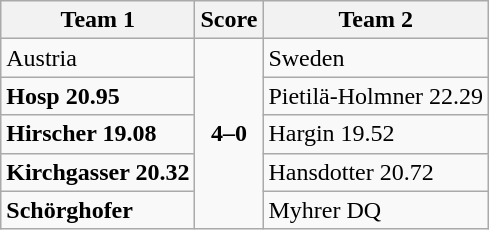<table class="wikitable">
<tr>
<th>Team 1</th>
<th>Score</th>
<th>Team 2</th>
</tr>
<tr>
<td> Austria</td>
<td rowspan=5 align="center"><strong>4–0</strong></td>
<td> Sweden</td>
</tr>
<tr>
<td><strong>Hosp 20.95</strong></td>
<td>Pietilä-Holmner 22.29</td>
</tr>
<tr>
<td><strong>Hirscher 19.08</strong></td>
<td>Hargin 19.52</td>
</tr>
<tr>
<td><strong>Kirchgasser 20.32</strong></td>
<td>Hansdotter 20.72</td>
</tr>
<tr>
<td><strong>Schörghofer</strong></td>
<td>Myhrer DQ</td>
</tr>
</table>
